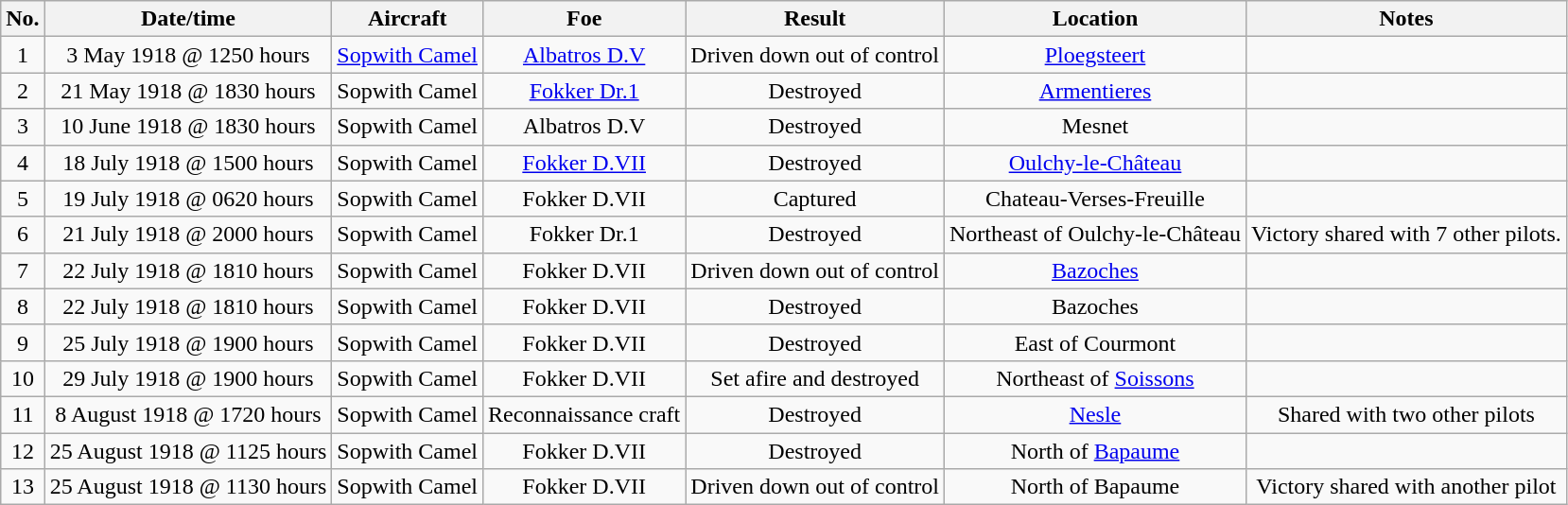<table class="wikitable">
<tr>
<th>No.</th>
<th>Date/time</th>
<th>Aircraft</th>
<th>Foe</th>
<th>Result</th>
<th>Location</th>
<th>Notes</th>
</tr>
<tr>
<td align="center">1</td>
<td align="center">3 May 1918 @ 1250 hours</td>
<td align="center"><a href='#'>Sopwith Camel</a></td>
<td align="center"><a href='#'>Albatros D.V</a></td>
<td align="center">Driven down out of control</td>
<td align="center"><a href='#'>Ploegsteert</a></td>
<td align="center"></td>
</tr>
<tr>
<td align="center">2</td>
<td align="center">21 May 1918 @ 1830 hours</td>
<td align="center">Sopwith Camel</td>
<td align="center"><a href='#'>Fokker Dr.1</a></td>
<td align="center">Destroyed</td>
<td align="center"><a href='#'>Armentieres</a></td>
<td align="center"></td>
</tr>
<tr>
<td align="center">3</td>
<td align="center">10 June 1918 @ 1830 hours</td>
<td align="center">Sopwith Camel</td>
<td align="center">Albatros D.V</td>
<td align="center">Destroyed</td>
<td align="center">Mesnet</td>
<td align="center"></td>
</tr>
<tr>
<td align="center">4</td>
<td align="center">18 July 1918 @ 1500 hours</td>
<td align="center">Sopwith Camel</td>
<td align="center"><a href='#'>Fokker D.VII</a></td>
<td align="center">Destroyed</td>
<td align="center"><a href='#'>Oulchy-le-Château</a></td>
<td align="center"></td>
</tr>
<tr>
<td align="center">5</td>
<td align="center">19 July 1918 @ 0620 hours</td>
<td align="center">Sopwith Camel</td>
<td align="center">Fokker D.VII</td>
<td align="center">Captured</td>
<td align="center">Chateau-Verses-Freuille</td>
<td align="center"></td>
</tr>
<tr>
<td align="center">6</td>
<td align="center">21 July 1918 @ 2000 hours</td>
<td align="center">Sopwith Camel</td>
<td align="center">Fokker Dr.1</td>
<td align="center">Destroyed</td>
<td align="center">Northeast of Oulchy-le-Château</td>
<td align="center">Victory shared with 7 other pilots.</td>
</tr>
<tr>
<td align="center">7</td>
<td align="center">22 July 1918 @ 1810 hours</td>
<td align="center">Sopwith Camel</td>
<td align="center">Fokker D.VII</td>
<td align="center">Driven down out of control</td>
<td align="center"><a href='#'>Bazoches</a></td>
<td align="center"></td>
</tr>
<tr>
<td align="center">8</td>
<td align="center">22 July 1918 @ 1810 hours</td>
<td align="center">Sopwith Camel</td>
<td align="center">Fokker D.VII</td>
<td align="center">Destroyed</td>
<td align="center">Bazoches</td>
<td align="center"></td>
</tr>
<tr>
<td align="center">9</td>
<td align="center">25 July 1918 @ 1900 hours</td>
<td align="center">Sopwith Camel</td>
<td align="center">Fokker D.VII</td>
<td align="center">Destroyed</td>
<td align="center">East of Courmont</td>
<td align="center"></td>
</tr>
<tr>
<td align="center">10</td>
<td align="center">29 July 1918 @ 1900 hours</td>
<td align="center">Sopwith Camel</td>
<td align="center">Fokker D.VII</td>
<td align="center">Set afire and destroyed</td>
<td align="center">Northeast of <a href='#'>Soissons</a></td>
<td align="center"></td>
</tr>
<tr>
<td align="center">11</td>
<td align="center">8 August 1918 @ 1720 hours</td>
<td align="center">Sopwith Camel</td>
<td align="center">Reconnaissance craft</td>
<td align="center">Destroyed</td>
<td align="center"><a href='#'>Nesle</a></td>
<td align="center">Shared with two other pilots</td>
</tr>
<tr>
<td align="center">12</td>
<td align="center">25 August 1918 @ 1125 hours</td>
<td align="center">Sopwith Camel</td>
<td align="center">Fokker D.VII</td>
<td align="center">Destroyed</td>
<td align="center">North of <a href='#'>Bapaume</a></td>
<td align="center"></td>
</tr>
<tr>
<td align="center">13</td>
<td align="center">25 August 1918 @ 1130 hours</td>
<td align="center">Sopwith Camel</td>
<td align="center">Fokker D.VII</td>
<td align="center">Driven down out of control</td>
<td align="center">North of Bapaume</td>
<td align="center">Victory shared with another pilot</td>
</tr>
</table>
